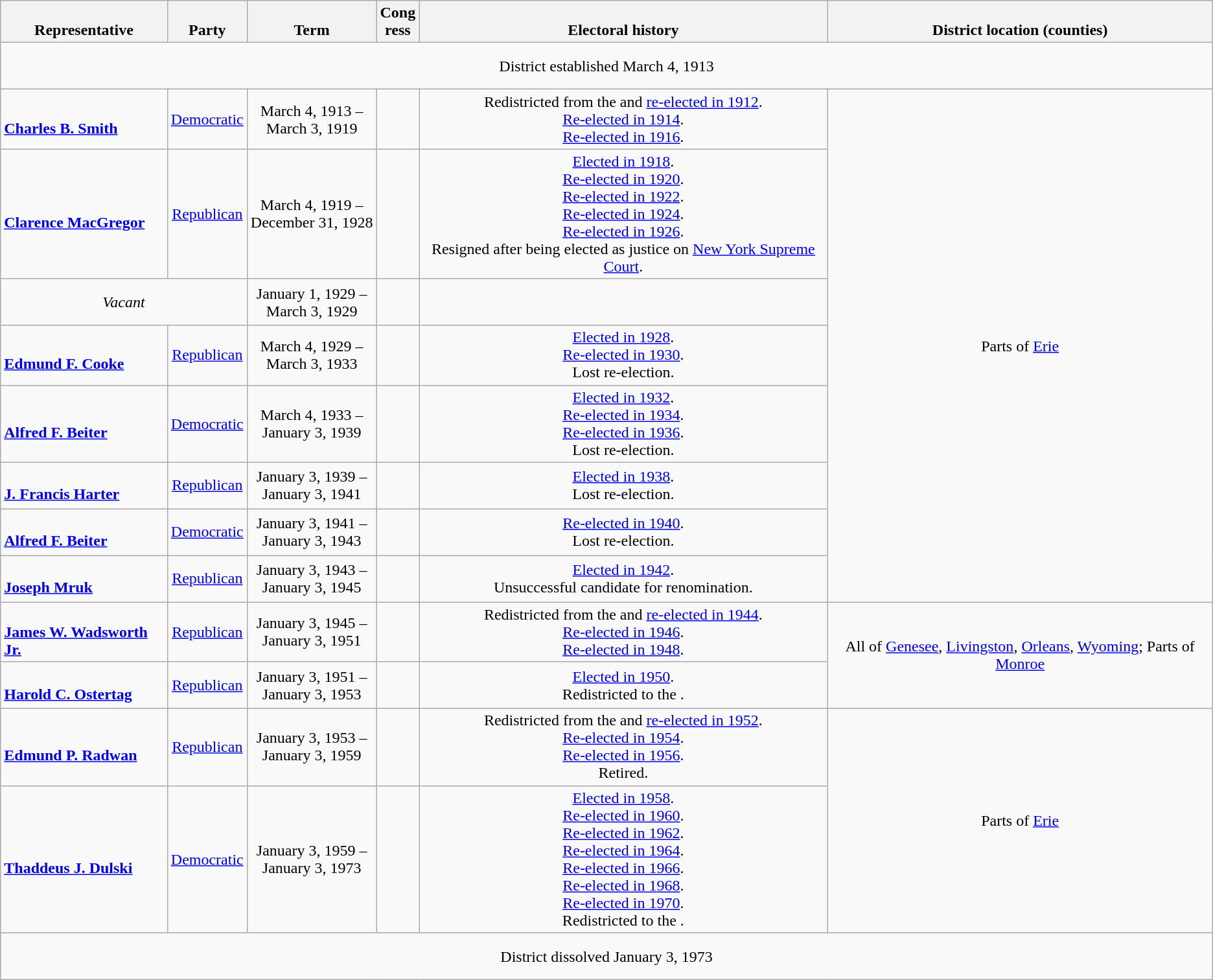<table class=wikitable style="text-align:center">
<tr valign=bottom>
<th>Representative</th>
<th>Party</th>
<th>Term</th>
<th>Cong<br>ress</th>
<th>Electoral history</th>
<th>District location (counties)</th>
</tr>
<tr style="height:3em">
<td colspan=6>District established March 4, 1913</td>
</tr>
<tr style="height:3em">
<td align=left><br><strong><a href='#'>Charles B. Smith</a></strong><br></td>
<td><a href='#'>Democratic</a></td>
<td nowrap>March 4, 1913 –<br>March 3, 1919</td>
<td></td>
<td>Redistricted from the  and <a href='#'>re-elected in 1912</a>.<br><a href='#'>Re-elected in 1914</a>.<br><a href='#'>Re-elected in 1916</a>.<br></td>
<td rowspan=8>Parts of <a href='#'>Erie</a></td>
</tr>
<tr style="height:3em">
<td align=left><br><strong><a href='#'>Clarence MacGregor</a></strong><br></td>
<td><a href='#'>Republican</a></td>
<td nowrap>March 4, 1919 –<br>December 31, 1928</td>
<td></td>
<td><a href='#'>Elected in 1918</a>.<br><a href='#'>Re-elected in 1920</a>.<br><a href='#'>Re-elected in 1922</a>.<br><a href='#'>Re-elected in 1924</a>.<br><a href='#'>Re-elected in 1926</a>.<br>Resigned after being elected as justice on <a href='#'>New York Supreme Court</a>.</td>
</tr>
<tr style="height:3em">
<td colspan=2><em>Vacant</em></td>
<td nowrap>January 1, 1929 –<br>March 3, 1929</td>
<td></td>
<td></td>
</tr>
<tr style="height:3em">
<td align=left><br><strong><a href='#'>Edmund F. Cooke</a></strong><br></td>
<td><a href='#'>Republican</a></td>
<td nowrap>March 4, 1929 –<br>March 3, 1933</td>
<td></td>
<td><a href='#'>Elected in 1928</a>.<br><a href='#'>Re-elected in 1930</a>.<br>Lost re-election.</td>
</tr>
<tr style="height:3em">
<td align=left><br><strong><a href='#'>Alfred F. Beiter</a></strong><br></td>
<td><a href='#'>Democratic</a></td>
<td nowrap>March 4, 1933 –<br>January 3, 1939</td>
<td></td>
<td><a href='#'>Elected in 1932</a>.<br><a href='#'>Re-elected in 1934</a>.<br><a href='#'>Re-elected in 1936</a>.<br>Lost re-election.</td>
</tr>
<tr style="height:3em">
<td align=left><br><strong><a href='#'>J. Francis Harter</a></strong><br></td>
<td><a href='#'>Republican</a></td>
<td nowrap>January 3, 1939 –<br>January 3, 1941</td>
<td></td>
<td><a href='#'>Elected in 1938</a>.<br>Lost re-election.</td>
</tr>
<tr style="height:3em">
<td align=left><br><strong><a href='#'>Alfred F. Beiter</a></strong><br></td>
<td><a href='#'>Democratic</a></td>
<td nowrap>January 3, 1941 –<br>January 3, 1943</td>
<td></td>
<td><a href='#'>Re-elected in 1940</a>.<br>Lost re-election.</td>
</tr>
<tr style="height:3em">
<td align=left><br><strong><a href='#'>Joseph Mruk</a></strong><br></td>
<td><a href='#'>Republican</a></td>
<td nowrap>January 3, 1943 –<br>January 3, 1945</td>
<td></td>
<td><a href='#'>Elected in 1942</a>.<br>Unsuccessful candidate for renomination.</td>
</tr>
<tr style="height:3em">
<td align=left><br><strong><a href='#'>James W. Wadsworth Jr.</a></strong><br></td>
<td><a href='#'>Republican</a></td>
<td nowrap>January 3, 1945 –<br>January 3, 1951</td>
<td></td>
<td>Redistricted from the  and <a href='#'>re-elected in 1944</a>.<br><a href='#'>Re-elected in 1946</a>.<br><a href='#'>Re-elected in 1948</a>.<br></td>
<td rowspan=2>All of <a href='#'>Genesee</a>, <a href='#'>Livingston</a>, <a href='#'>Orleans</a>, <a href='#'>Wyoming</a>; Parts of <a href='#'>Monroe</a></td>
</tr>
<tr style="height:3em">
<td align=left><br><strong><a href='#'>Harold C. Ostertag</a></strong><br></td>
<td><a href='#'>Republican</a></td>
<td nowrap>January 3, 1951 –<br>January 3, 1953</td>
<td></td>
<td><a href='#'>Elected in 1950</a>.<br>Redistricted to the .</td>
</tr>
<tr style="height:3em">
<td align=left><br><strong><a href='#'>Edmund P. Radwan</a></strong><br></td>
<td><a href='#'>Republican</a></td>
<td nowrap>January 3, 1953 –<br>January 3, 1959</td>
<td></td>
<td>Redistricted from the  and <a href='#'>re-elected in 1952</a>.<br><a href='#'>Re-elected in 1954</a>.<br><a href='#'>Re-elected in 1956</a>.<br>Retired.</td>
<td rowspan=2>Parts of <a href='#'>Erie</a></td>
</tr>
<tr style="height:3em">
<td align=left><br><strong><a href='#'>Thaddeus J. Dulski</a></strong><br></td>
<td><a href='#'>Democratic</a></td>
<td nowrap>January 3, 1959 –<br>January 3, 1973</td>
<td></td>
<td><a href='#'>Elected in 1958</a>.<br><a href='#'>Re-elected in 1960</a>.<br><a href='#'>Re-elected in 1962</a>.<br><a href='#'>Re-elected in 1964</a>.<br><a href='#'>Re-elected in 1966</a>.<br><a href='#'>Re-elected in 1968</a>.<br><a href='#'>Re-elected in 1970</a>.<br>Redistricted to the .</td>
</tr>
<tr style="height:3em">
<td colspan=6>District dissolved January 3, 1973</td>
</tr>
</table>
